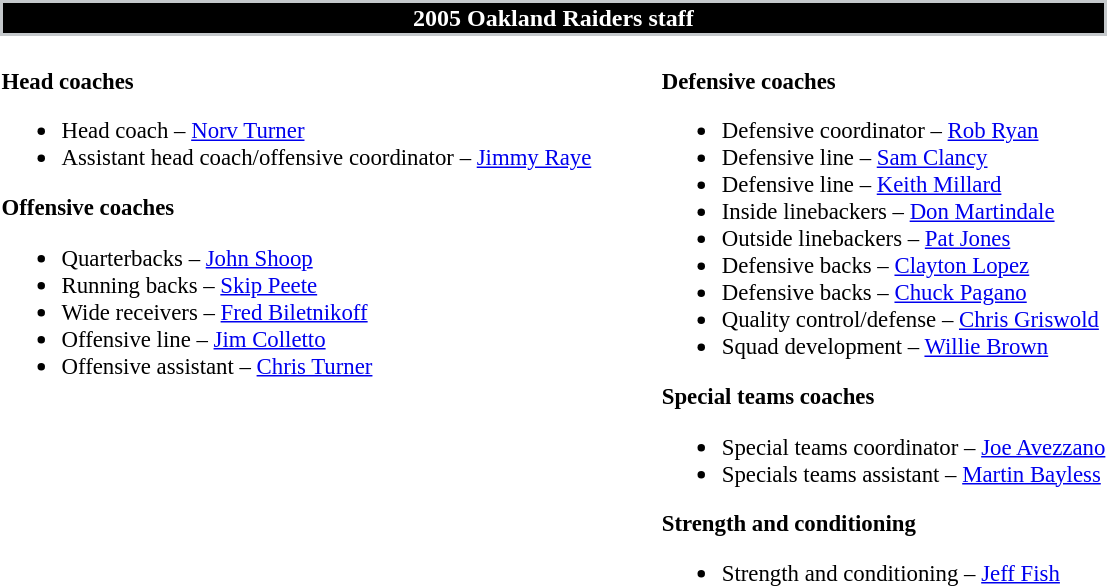<table class="toccolours" style="text-align: left;">
<tr>
<th colspan="7" style="background-color: black; color: white; border: 2px solid #C4C8CB; text-align: center;">2005 Oakland Raiders staff</th>
</tr>
<tr>
<td style="font-size: 95%;" valign="top"><br><strong>Head coaches</strong><ul><li>Head coach – <a href='#'>Norv Turner</a></li><li>Assistant head coach/offensive coordinator – <a href='#'>Jimmy Raye</a></li></ul><strong>Offensive coaches</strong><ul><li>Quarterbacks – <a href='#'>John Shoop</a></li><li>Running backs – <a href='#'>Skip Peete</a></li><li>Wide receivers – <a href='#'>Fred Biletnikoff</a></li><li>Offensive line – <a href='#'>Jim Colletto</a></li><li>Offensive assistant – <a href='#'>Chris Turner</a></li></ul></td>
<td width="35"> </td>
<td valign="top"></td>
<td style="font-size: 95%;" valign="top"><br><strong>Defensive coaches</strong><ul><li>Defensive coordinator – <a href='#'>Rob Ryan</a></li><li>Defensive line – <a href='#'>Sam Clancy</a></li><li>Defensive line – <a href='#'>Keith Millard</a></li><li>Inside linebackers – <a href='#'>Don Martindale</a></li><li>Outside linebackers – <a href='#'>Pat Jones</a></li><li>Defensive backs – <a href='#'>Clayton Lopez</a></li><li>Defensive backs – <a href='#'>Chuck Pagano</a></li><li>Quality control/defense – <a href='#'>Chris Griswold</a></li><li>Squad development – <a href='#'>Willie Brown</a></li></ul><strong>Special teams coaches</strong><ul><li>Special teams coordinator – <a href='#'>Joe Avezzano</a></li><li>Specials teams assistant – <a href='#'>Martin Bayless</a></li></ul><strong>Strength and conditioning</strong><ul><li>Strength and conditioning – <a href='#'>Jeff Fish</a></li></ul></td>
</tr>
</table>
